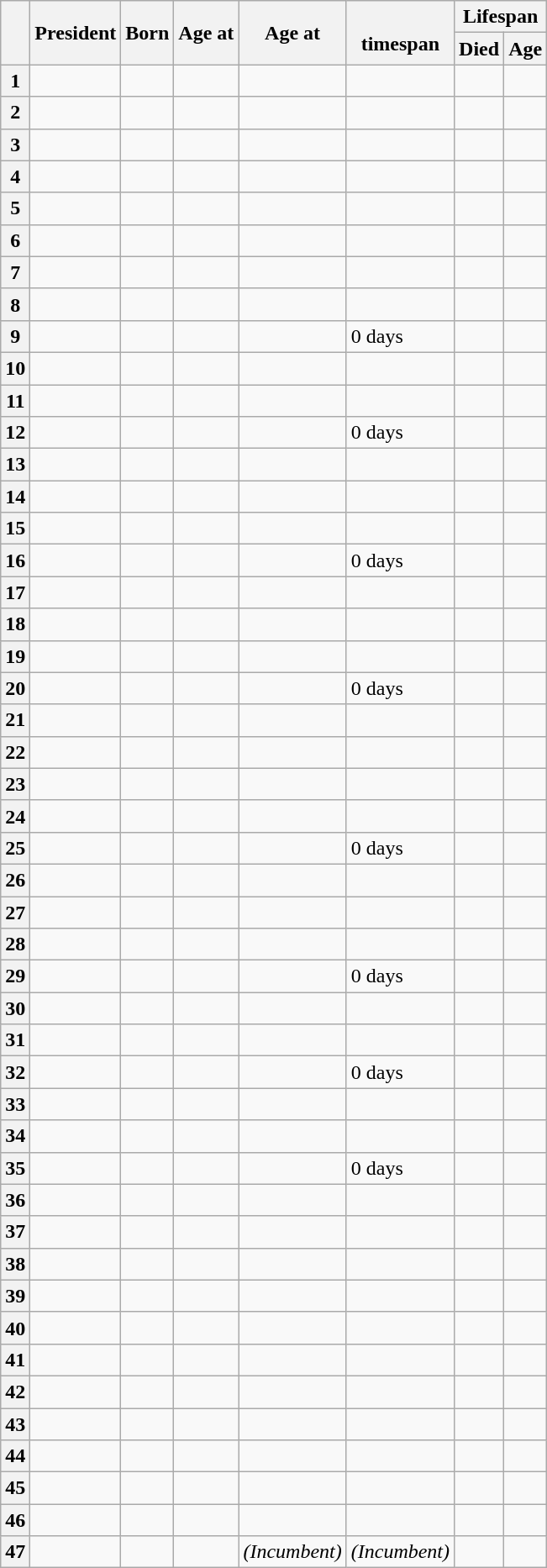<table class="sortable wikitable sticky-header-multi sort-under col1right">
<tr>
<th rowspan=2></th>
<th rowspan=2>President</th>
<th rowspan=2>Born</th>
<th rowspan=2>Age at<br></th>
<th rowspan=2>Age at<br></th>
<th rowspan=2><br>timespan</th>
<th colspan=2>Lifespan</th>
</tr>
<tr>
<th>Died</th>
<th>Age</th>
</tr>
<tr>
<th>1</th>
<td></td>
<td></td>
<td><br></td>
<td><br></td>
<td></td>
<td></td>
<td></td>
</tr>
<tr>
<th>2</th>
<td></td>
<td></td>
<td><br></td>
<td><br></td>
<td></td>
<td></td>
<td></td>
</tr>
<tr>
<th>3</th>
<td></td>
<td></td>
<td><br></td>
<td><br></td>
<td></td>
<td></td>
<td></td>
</tr>
<tr>
<th>4</th>
<td></td>
<td></td>
<td><br></td>
<td><br></td>
<td></td>
<td></td>
<td></td>
</tr>
<tr>
<th>5</th>
<td></td>
<td></td>
<td><br></td>
<td><br></td>
<td></td>
<td></td>
<td></td>
</tr>
<tr>
<th>6</th>
<td></td>
<td></td>
<td><br></td>
<td><br></td>
<td></td>
<td></td>
<td></td>
</tr>
<tr>
<th>7</th>
<td></td>
<td></td>
<td><br></td>
<td><br></td>
<td></td>
<td></td>
<td></td>
</tr>
<tr>
<th>8</th>
<td></td>
<td></td>
<td><br></td>
<td><br></td>
<td></td>
<td></td>
<td></td>
</tr>
<tr>
<th>9</th>
<td></td>
<td></td>
<td><br></td>
<td><br> </td>
<td>0 days</td>
<td></td>
<td></td>
</tr>
<tr>
<th>10</th>
<td></td>
<td></td>
<td><br></td>
<td><br></td>
<td></td>
<td></td>
<td></td>
</tr>
<tr>
<th>11</th>
<td></td>
<td></td>
<td><br></td>
<td><br></td>
<td></td>
<td></td>
<td></td>
</tr>
<tr>
<th>12</th>
<td></td>
<td></td>
<td><br></td>
<td><br></td>
<td>0 days</td>
<td></td>
<td></td>
</tr>
<tr>
<th>13</th>
<td></td>
<td></td>
<td><br></td>
<td><br></td>
<td></td>
<td></td>
<td></td>
</tr>
<tr>
<th>14</th>
<td></td>
<td></td>
<td><br></td>
<td><br></td>
<td></td>
<td></td>
<td></td>
</tr>
<tr>
<th>15</th>
<td></td>
<td></td>
<td><br></td>
<td><br></td>
<td></td>
<td></td>
<td></td>
</tr>
<tr>
<th>16</th>
<td></td>
<td></td>
<td><br></td>
<td><br></td>
<td>0 days</td>
<td></td>
<td></td>
</tr>
<tr>
<th>17</th>
<td></td>
<td></td>
<td><br></td>
<td><br></td>
<td></td>
<td></td>
<td></td>
</tr>
<tr>
<th>18</th>
<td></td>
<td></td>
<td><br></td>
<td><br></td>
<td></td>
<td></td>
<td></td>
</tr>
<tr>
<th>19</th>
<td></td>
<td></td>
<td><br></td>
<td><br></td>
<td></td>
<td></td>
<td></td>
</tr>
<tr>
<th>20</th>
<td></td>
<td></td>
<td><br></td>
<td><br></td>
<td>0 days</td>
<td></td>
<td></td>
</tr>
<tr>
<th>21</th>
<td></td>
<td></td>
<td><br></td>
<td><br></td>
<td></td>
<td></td>
<td></td>
</tr>
<tr>
<th>22</th>
<td></td>
<td></td>
<td><br></td>
<td><br></td>
<td></td>
<td></td>
<td></td>
</tr>
<tr>
<th>23</th>
<td></td>
<td></td>
<td><br></td>
<td><br></td>
<td></td>
<td></td>
<td></td>
</tr>
<tr>
<th>24</th>
<td></td>
<td></td>
<td><br></td>
<td><br></td>
<td></td>
<td></td>
<td></td>
</tr>
<tr>
<th>25</th>
<td></td>
<td></td>
<td><br></td>
<td><br></td>
<td>0 days</td>
<td></td>
<td></td>
</tr>
<tr>
<th>26</th>
<td></td>
<td></td>
<td><br></td>
<td><br></td>
<td></td>
<td></td>
<td></td>
</tr>
<tr>
<th>27</th>
<td></td>
<td></td>
<td><br></td>
<td><br></td>
<td></td>
<td></td>
<td></td>
</tr>
<tr>
<th>28</th>
<td></td>
<td></td>
<td><br></td>
<td><br></td>
<td></td>
<td></td>
<td></td>
</tr>
<tr>
<th>29</th>
<td></td>
<td></td>
<td><br></td>
<td><br></td>
<td>0 days</td>
<td></td>
<td></td>
</tr>
<tr>
<th>30</th>
<td></td>
<td></td>
<td><br></td>
<td><br></td>
<td></td>
<td></td>
<td></td>
</tr>
<tr>
<th>31</th>
<td></td>
<td></td>
<td><br></td>
<td><br></td>
<td></td>
<td></td>
<td></td>
</tr>
<tr>
<th>32</th>
<td nowrap></td>
<td></td>
<td><br></td>
<td><br></td>
<td>0 days</td>
<td></td>
<td></td>
</tr>
<tr>
<th>33</th>
<td></td>
<td></td>
<td><br></td>
<td><br></td>
<td></td>
<td></td>
<td></td>
</tr>
<tr>
<th>34</th>
<td nowrap></td>
<td></td>
<td><br></td>
<td><br></td>
<td></td>
<td></td>
<td></td>
</tr>
<tr>
<th>35</th>
<td></td>
<td></td>
<td><br></td>
<td><br></td>
<td>0 days</td>
<td></td>
<td></td>
</tr>
<tr>
<th>36</th>
<td></td>
<td></td>
<td><br></td>
<td><br></td>
<td></td>
<td></td>
<td></td>
</tr>
<tr>
<th>37</th>
<td></td>
<td></td>
<td><br></td>
<td><br></td>
<td></td>
<td></td>
<td></td>
</tr>
<tr>
<th>38</th>
<td></td>
<td></td>
<td><br></td>
<td><br></td>
<td></td>
<td></td>
<td></td>
</tr>
<tr>
<th>39</th>
<td></td>
<td></td>
<td><br></td>
<td><br></td>
<td></td>
<td></td>
<td></td>
</tr>
<tr>
<th>40</th>
<td></td>
<td></td>
<td><br></td>
<td><br></td>
<td></td>
<td></td>
<td></td>
</tr>
<tr>
<th>41</th>
<td></td>
<td></td>
<td><br></td>
<td><br></td>
<td></td>
<td></td>
<td></td>
</tr>
<tr>
<th>42</th>
<td></td>
<td></td>
<td><br></td>
<td><br></td>
<td><em></em></td>
<td></td>
<td><em></em></td>
</tr>
<tr>
<th>43</th>
<td></td>
<td></td>
<td><br></td>
<td><br></td>
<td><em></em></td>
<td></td>
<td><em></em></td>
</tr>
<tr>
<th>44</th>
<td></td>
<td></td>
<td><br></td>
<td><br></td>
<td><em></em></td>
<td></td>
<td><em></em></td>
</tr>
<tr>
<th>45</th>
<td></td>
<td></td>
<td><br></td>
<td><br></td>
<td></td>
<td></td>
<td><em></em></td>
</tr>
<tr>
<th>46</th>
<td></td>
<td></td>
<td><br></td>
<td><br></td>
<td><em></em></td>
<td></td>
<td><em></em></td>
</tr>
<tr>
<th>47</th>
<td></td>
<td></td>
<td><br></td>
<td data-sort-value=><em>(Incumbent)</em></td>
<td><em>(Incumbent)</em></td>
<td></td>
<td><em></em></td>
</tr>
</table>
